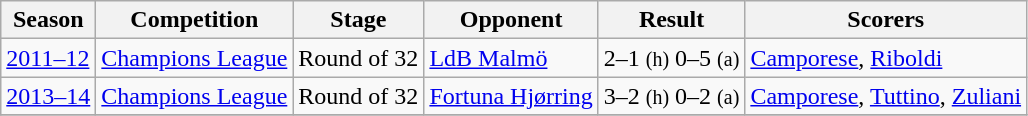<table class="wikitable">
<tr>
<th>Season</th>
<th>Competition</th>
<th>Stage</th>
<th>Opponent</th>
<th>Result</th>
<th>Scorers</th>
</tr>
<tr>
<td><a href='#'>2011–12</a></td>
<td><a href='#'>Champions League</a></td>
<td>Round of 32</td>
<td> <a href='#'>LdB Malmö</a></td>
<td>2–1 <small>(h)</small> 0–5 <small>(a)</small></td>
<td><a href='#'>Camporese</a>, <a href='#'>Riboldi</a></td>
</tr>
<tr>
<td><a href='#'>2013–14</a></td>
<td><a href='#'>Champions League</a></td>
<td>Round of 32</td>
<td> <a href='#'>Fortuna Hjørring</a></td>
<td>3–2 <small>(h)</small> 0–2 <small>(a)</small></td>
<td><a href='#'>Camporese</a>, <a href='#'>Tuttino</a>, <a href='#'>Zuliani</a></td>
</tr>
<tr>
</tr>
</table>
